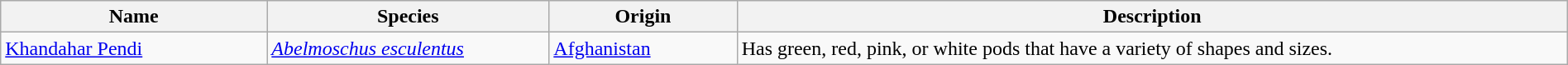<table class="wikitable sortable" style="width:100%; height:auto;">
<tr>
<th style="width:17%;">Name</th>
<th style="width:18%;">Species</th>
<th style="width:12%;">Origin</th>
<th style="width:53%;" class="unsortable">Description</th>
</tr>
<tr>
<td><a href='#'>Khandahar Pendi</a></td>
<td><em><a href='#'>Abelmoschus esculentus</a></em></td>
<td><a href='#'>Afghanistan</a></td>
<td>Has green, red, pink, or white pods that have a variety of shapes and sizes.</td>
</tr>
</table>
